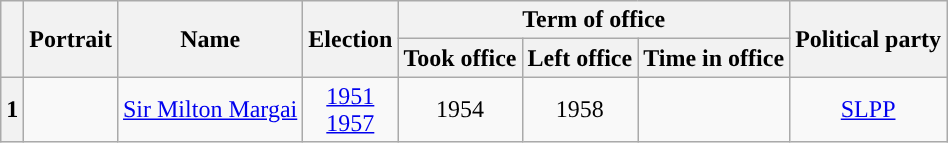<table class="wikitable" style="text-align:center">
<tr>
<th rowspan="2"></th>
<th rowspan="2">Portrait</th>
<th rowspan="2">Name<br></th>
<th rowspan="2">Election</th>
<th colspan="3">Term of office</th>
<th rowspan="2">Political party</th>
</tr>
<tr>
<th>Took office</th>
<th>Left office</th>
<th>Time in office</th>
</tr>
<tr>
<th style="background:">1</th>
<td></td>
<td><a href='#'>Sir Milton Margai</a><br></td>
<td><a href='#'>1951</a><br><a href='#'>1957</a></td>
<td> 1954</td>
<td> 1958</td>
<td></td>
<td><a href='#'>SLPP</a></td>
</tr>
</table>
